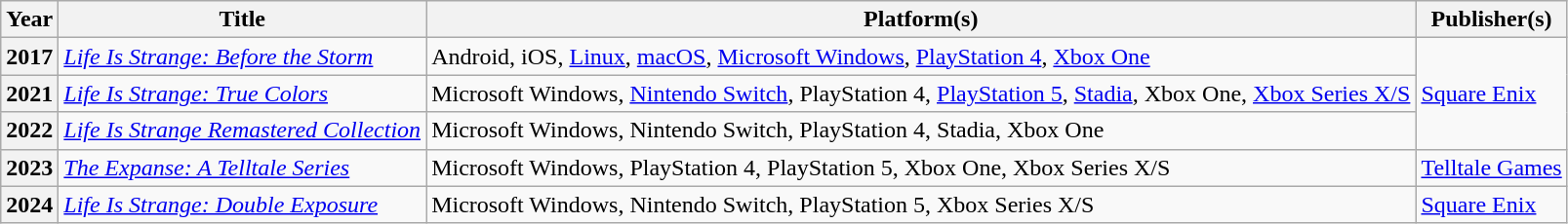<table class="wikitable sortable plainrowheaders">
<tr>
<th scope="col">Year</th>
<th scope="col">Title</th>
<th scope="col">Platform(s)</th>
<th>Publisher(s)</th>
</tr>
<tr>
<th scope="row">2017</th>
<td><em><a href='#'>Life Is Strange: Before the Storm</a></em></td>
<td>Android, iOS, <a href='#'>Linux</a>, <a href='#'>macOS</a>, <a href='#'>Microsoft Windows</a>, <a href='#'>PlayStation 4</a>, <a href='#'>Xbox One</a></td>
<td rowspan="3"><a href='#'>Square Enix</a></td>
</tr>
<tr>
<th scope="row">2021</th>
<td><em><a href='#'>Life Is Strange: True Colors</a></em></td>
<td>Microsoft Windows, <a href='#'>Nintendo Switch</a>, PlayStation 4, <a href='#'>PlayStation 5</a>, <a href='#'>Stadia</a>, Xbox One, <a href='#'>Xbox Series X/S</a></td>
</tr>
<tr>
<th scope="row">2022</th>
<td><em><a href='#'>Life Is Strange Remastered Collection</a></em></td>
<td>Microsoft Windows, Nintendo Switch, PlayStation 4, Stadia, Xbox One</td>
</tr>
<tr>
<th scope="row">2023</th>
<td><em><a href='#'>The Expanse: A Telltale Series</a></em></td>
<td>Microsoft Windows, PlayStation 4, PlayStation 5, Xbox One, Xbox Series X/S</td>
<td><a href='#'>Telltale Games</a></td>
</tr>
<tr>
<th scope="row">2024</th>
<td><em><a href='#'>Life Is Strange: Double Exposure</a></em></td>
<td>Microsoft Windows, Nintendo Switch, PlayStation 5, Xbox Series X/S</td>
<td><a href='#'>Square Enix</a></td>
</tr>
</table>
